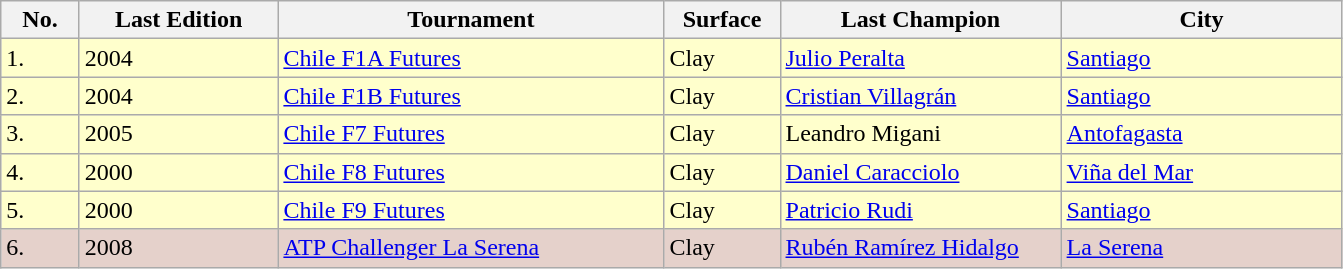<table class="wikitable">
<tr>
<th width=45>No.</th>
<th width=125>Last Edition</th>
<th width=250>Tournament</th>
<th width=70>Surface</th>
<th width=180>Last Champion</th>
<th width=180>City</th>
</tr>
<tr bgcolor="#ffffcc">
<td>1.</td>
<td>2004</td>
<td> <a href='#'>Chile F1A Futures</a></td>
<td>Clay</td>
<td> <a href='#'>Julio Peralta</a></td>
<td><a href='#'>Santiago</a></td>
</tr>
<tr bgcolor="#ffffcc">
<td>2.</td>
<td>2004</td>
<td> <a href='#'>Chile F1B Futures</a></td>
<td>Clay</td>
<td> <a href='#'>Cristian Villagrán</a></td>
<td><a href='#'>Santiago</a></td>
</tr>
<tr bgcolor="#ffffcc">
<td>3.</td>
<td>2005</td>
<td> <a href='#'>Chile F7 Futures</a></td>
<td>Clay</td>
<td> Leandro Migani</td>
<td><a href='#'>Antofagasta</a></td>
</tr>
<tr bgcolor="#ffffcc">
<td>4.</td>
<td>2000</td>
<td> <a href='#'>Chile F8 Futures</a></td>
<td>Clay</td>
<td> <a href='#'>Daniel Caracciolo</a></td>
<td><a href='#'>Viña del Mar</a></td>
</tr>
<tr bgcolor="#ffffcc">
<td>5.</td>
<td>2000</td>
<td> <a href='#'>Chile F9 Futures</a></td>
<td>Clay</td>
<td> <a href='#'>Patricio Rudi</a></td>
<td><a href='#'>Santiago</a></td>
</tr>
<tr bgcolor="#e5d1cb">
<td>6.</td>
<td>2008</td>
<td> <a href='#'>ATP Challenger La Serena</a></td>
<td>Clay</td>
<td> <a href='#'>Rubén Ramírez Hidalgo</a></td>
<td><a href='#'>La Serena</a></td>
</tr>
</table>
